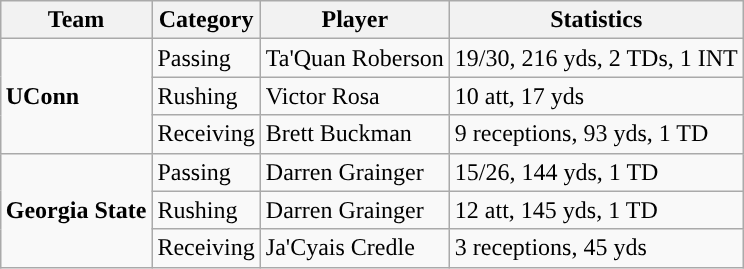<table class="wikitable" style="float: right;">
<tr>
<th>Team</th>
<th>Category</th>
<th>Player</th>
<th>Statistics</th>
</tr>
<tr>
<td rowspan=3><strong>UConn</strong></td>
<td>Passing</td>
<td>Ta'Quan Roberson</td>
<td>19/30, 216 yds, 2 TDs, 1 INT</td>
</tr>
<tr>
<td>Rushing</td>
<td>Victor Rosa</td>
<td>10 att, 17 yds</td>
</tr>
<tr>
<td>Receiving</td>
<td>Brett Buckman</td>
<td>9 receptions, 93 yds, 1 TD</td>
</tr>
<tr>
<td rowspan=3><strong>Georgia State</strong></td>
<td>Passing</td>
<td>Darren Grainger</td>
<td>15/26, 144 yds, 1 TD</td>
</tr>
<tr>
<td>Rushing</td>
<td>Darren Grainger</td>
<td>12 att, 145 yds, 1 TD</td>
</tr>
<tr>
<td>Receiving</td>
<td>Ja'Cyais Credle</td>
<td>3 receptions, 45 yds</td>
</tr>
</table>
